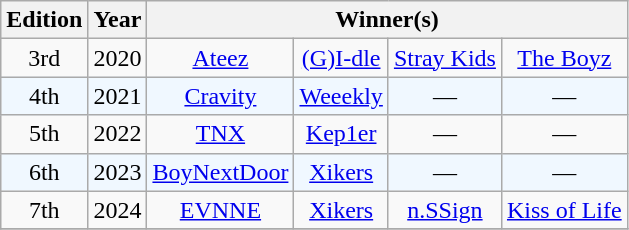<table class="wikitable" style="text-align:center">
<tr>
<th>Edition</th>
<th>Year</th>
<th colspan="4">Winner(s)</th>
</tr>
<tr>
<td>3rd</td>
<td>2020</td>
<td><a href='#'>Ateez</a></td>
<td><a href='#'>(G)I-dle</a></td>
<td><a href='#'>Stray Kids</a></td>
<td><a href='#'>The Boyz</a></td>
</tr>
<tr style="background:#f0f8ff;">
<td>4th</td>
<td>2021</td>
<td><a href='#'>Cravity</a></td>
<td><a href='#'>Weeekly</a></td>
<td>—</td>
<td>—</td>
</tr>
<tr>
<td>5th</td>
<td>2022</td>
<td><a href='#'>TNX</a></td>
<td><a href='#'>Kep1er</a></td>
<td>—</td>
<td>—</td>
</tr>
<tr style="background:#f0f8ff;">
<td>6th</td>
<td>2023</td>
<td><a href='#'>BoyNextDoor</a></td>
<td><a href='#'>Xikers</a></td>
<td>—</td>
<td>—</td>
</tr>
<tr>
<td>7th</td>
<td>2024</td>
<td><a href='#'>EVNNE</a></td>
<td><a href='#'>Xikers</a></td>
<td><a href='#'>n.SSign</a></td>
<td><a href='#'>Kiss of Life</a></td>
</tr>
<tr>
</tr>
</table>
